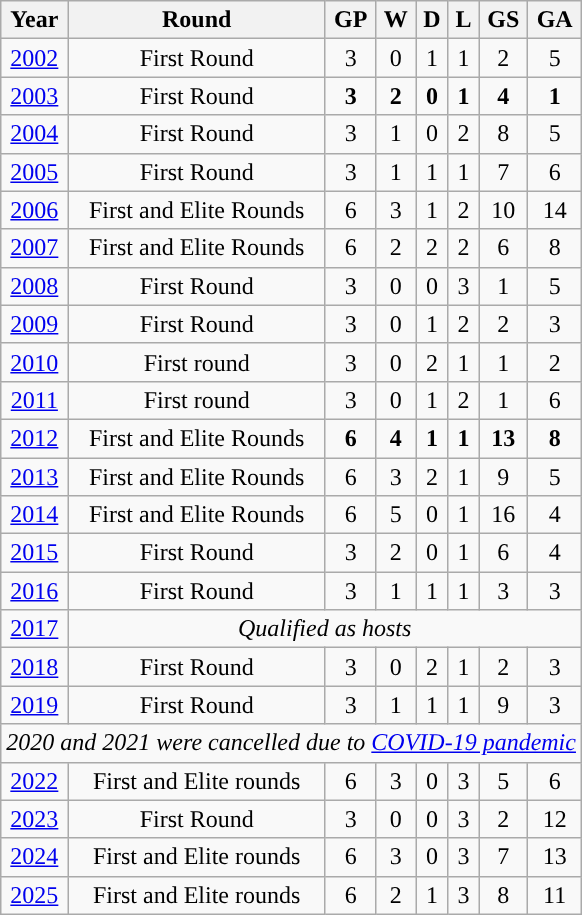<table class="wikitable" style="text-align: center;">
<tr>
<th>Year</th>
<th>Round</th>
<th>GP</th>
<th>W</th>
<th>D</th>
<th>L</th>
<th>GS</th>
<th>GA</th>
</tr>
<tr>
<td> <a href='#'>2002</a></td>
<td>First Round</td>
<td>3</td>
<td>0</td>
<td>1</td>
<td>1</td>
<td>2</td>
<td>5</td>
</tr>
<tr>
<td> <a href='#'>2003</a></td>
<td>First Round</td>
<td><strong>3</strong></td>
<td><strong>2</strong></td>
<td><strong>0</strong></td>
<td><strong>1</strong></td>
<td><strong>4</strong></td>
<td><strong>1</strong></td>
</tr>
<tr>
<td> <a href='#'>2004</a></td>
<td>First Round</td>
<td>3</td>
<td>1</td>
<td>0</td>
<td>2</td>
<td>8</td>
<td>5</td>
</tr>
<tr>
<td> <a href='#'>2005</a></td>
<td>First Round</td>
<td>3</td>
<td>1</td>
<td>1</td>
<td>1</td>
<td>7</td>
<td>6</td>
</tr>
<tr>
<td> <a href='#'>2006</a></td>
<td>First and Elite Rounds</td>
<td>6</td>
<td>3</td>
<td>1</td>
<td>2</td>
<td>10</td>
<td>14</td>
</tr>
<tr>
<td> <a href='#'>2007</a></td>
<td>First and Elite Rounds</td>
<td>6</td>
<td>2</td>
<td>2</td>
<td>2</td>
<td>6</td>
<td>8</td>
</tr>
<tr>
<td> <a href='#'>2008</a></td>
<td>First Round</td>
<td>3</td>
<td>0</td>
<td>0</td>
<td>3</td>
<td>1</td>
<td>5</td>
</tr>
<tr>
<td> <a href='#'>2009</a></td>
<td>First Round</td>
<td>3</td>
<td>0</td>
<td>1</td>
<td>2</td>
<td>2</td>
<td>3</td>
</tr>
<tr>
<td> <a href='#'>2010</a></td>
<td>First round</td>
<td>3</td>
<td>0</td>
<td>2</td>
<td>1</td>
<td>1</td>
<td>2</td>
</tr>
<tr>
<td> <a href='#'>2011</a></td>
<td>First round</td>
<td>3</td>
<td>0</td>
<td>1</td>
<td>2</td>
<td>1</td>
<td>6</td>
</tr>
<tr>
<td> <a href='#'>2012</a></td>
<td>First and Elite Rounds</td>
<td><strong>6</strong></td>
<td><strong>4</strong></td>
<td><strong>1</strong></td>
<td><strong>1</strong></td>
<td><strong>13</strong></td>
<td><strong>8</strong></td>
</tr>
<tr>
<td> <a href='#'>2013</a></td>
<td>First and Elite Rounds</td>
<td>6</td>
<td>3</td>
<td>2</td>
<td>1</td>
<td>9</td>
<td>5</td>
</tr>
<tr>
<td> <a href='#'>2014</a></td>
<td>First and Elite Rounds</td>
<td>6</td>
<td>5</td>
<td>0</td>
<td>1</td>
<td>16</td>
<td>4</td>
</tr>
<tr>
<td> <a href='#'>2015</a></td>
<td>First Round</td>
<td>3</td>
<td>2</td>
<td>0</td>
<td>1</td>
<td>6</td>
<td>4</td>
</tr>
<tr>
<td> <a href='#'>2016</a></td>
<td>First Round</td>
<td>3</td>
<td>1</td>
<td>1</td>
<td>1</td>
<td>3</td>
<td>3</td>
</tr>
<tr>
<td> <a href='#'>2017</a></td>
<td colspan='7'><em>Qualified as hosts</em></td>
</tr>
<tr>
<td> <a href='#'>2018</a></td>
<td>First Round</td>
<td>3</td>
<td>0</td>
<td>2</td>
<td>1</td>
<td>2</td>
<td>3</td>
</tr>
<tr>
<td> <a href='#'>2019</a></td>
<td>First Round</td>
<td>3</td>
<td>1</td>
<td>1</td>
<td>1</td>
<td>9</td>
<td>3</td>
</tr>
<tr>
<td colspan=8><em>2020 and 2021 were cancelled due to <a href='#'>COVID-19 pandemic</a></em></td>
</tr>
<tr>
<td> <a href='#'>2022</a></td>
<td>First and Elite rounds</td>
<td>6</td>
<td>3</td>
<td>0</td>
<td>3</td>
<td>5</td>
<td>6</td>
</tr>
<tr>
<td> <a href='#'>2023</a></td>
<td>First Round</td>
<td>3</td>
<td>0</td>
<td>0</td>
<td>3</td>
<td>2</td>
<td>12</td>
</tr>
<tr>
<td> <a href='#'>2024</a></td>
<td>First and Elite rounds</td>
<td>6</td>
<td>3</td>
<td>0</td>
<td>3</td>
<td>7</td>
<td>13</td>
</tr>
<tr>
<td> <a href='#'>2025</a></td>
<td>First and Elite rounds</td>
<td>6</td>
<td>2</td>
<td>1</td>
<td>3</td>
<td>8</td>
<td>11</td>
</tr>
</table>
